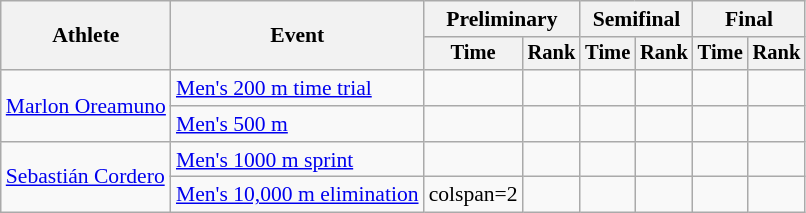<table class=wikitable style=font-size:90%;text-align:center>
<tr>
<th rowspan=2>Athlete</th>
<th rowspan=2>Event</th>
<th colspan=2>Preliminary</th>
<th colspan=2>Semifinal</th>
<th colspan=2>Final</th>
</tr>
<tr style=font-size:95%>
<th>Time</th>
<th>Rank</th>
<th>Time</th>
<th>Rank</th>
<th>Time</th>
<th>Rank</th>
</tr>
<tr>
<td rowspan=2 align=left><a href='#'>Marlon Oreamuno</a></td>
<td align=left><a href='#'>Men's 200 m time trial</a></td>
<td></td>
<td></td>
<td></td>
<td></td>
<td></td>
<td></td>
</tr>
<tr>
<td align=left><a href='#'>Men's 500 m</a></td>
<td></td>
<td></td>
<td></td>
<td></td>
<td></td>
<td></td>
</tr>
<tr>
<td rowspan=2 align=left><a href='#'>Sebastián Cordero</a></td>
<td align=left><a href='#'>Men's 1000 m sprint</a></td>
<td></td>
<td></td>
<td></td>
<td></td>
<td></td>
<td></td>
</tr>
<tr>
<td align=left><a href='#'>Men's 10,000 m elimination</a></td>
<td>colspan=2 </td>
<td></td>
<td></td>
<td></td>
<td></td>
</tr>
</table>
